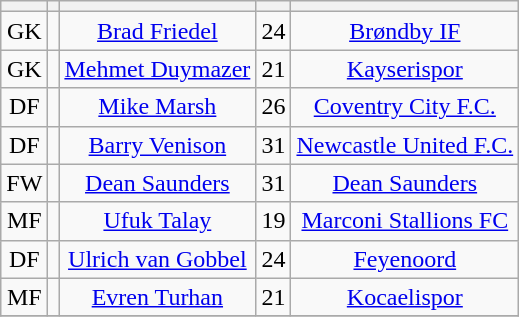<table class="wikitable sortable" style="text-align: center">
<tr>
<th></th>
<th></th>
<th></th>
<th></th>
<th></th>
</tr>
<tr>
<td>GK</td>
<td></td>
<td><a href='#'>Brad Friedel</a></td>
<td>24</td>
<td><a href='#'>Brøndby IF</a></td>
</tr>
<tr>
<td>GK</td>
<td></td>
<td><a href='#'>Mehmet Duymazer</a></td>
<td>21</td>
<td><a href='#'>Kayserispor</a></td>
</tr>
<tr>
<td>DF</td>
<td></td>
<td><a href='#'>Mike Marsh</a></td>
<td>26</td>
<td><a href='#'>Coventry City F.C.</a></td>
</tr>
<tr>
<td>DF</td>
<td></td>
<td><a href='#'>Barry Venison</a></td>
<td>31</td>
<td><a href='#'>Newcastle United F.C.</a></td>
</tr>
<tr>
<td>FW</td>
<td></td>
<td><a href='#'>Dean Saunders</a></td>
<td>31</td>
<td><a href='#'>Dean Saunders</a></td>
</tr>
<tr>
<td>MF</td>
<td></td>
<td><a href='#'>Ufuk Talay</a></td>
<td>19</td>
<td><a href='#'>Marconi Stallions FC</a></td>
</tr>
<tr>
<td>DF</td>
<td></td>
<td><a href='#'>Ulrich van Gobbel</a></td>
<td>24</td>
<td><a href='#'>Feyenoord</a></td>
</tr>
<tr>
<td>MF</td>
<td></td>
<td><a href='#'>Evren Turhan</a></td>
<td>21</td>
<td><a href='#'>Kocaelispor</a></td>
</tr>
<tr>
</tr>
</table>
